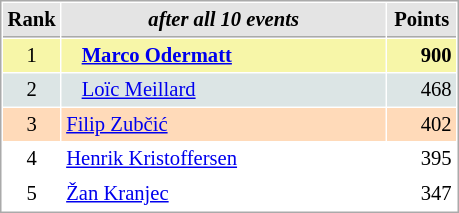<table cellspacing="1" cellpadding="3" style="border:1px solid #AAAAAA;font-size:86%">
<tr style="background-color: #E4E4E4;">
<th style="border-bottom:1px solid #AAAAAA; width: 10px;">Rank</th>
<th style="border-bottom:1px solid #AAAAAA; width: 210px;"><em>after all 10 events</em></th>
<th style="border-bottom:1px solid #AAAAAA; width: 40px;">Points</th>
</tr>
<tr style="background:#f7f6a8;">
<td align=center>1</td>
<td>   <strong><a href='#'>Marco Odermatt</a></strong> </td>
<td align=right><strong>900</strong></td>
</tr>
<tr style="background:#dce5e5;">
<td align=center>2</td>
<td>   <a href='#'>Loïc Meillard</a></td>
<td align=right>468</td>
</tr>
<tr style="background:#ffdab9;">
<td align=center>3</td>
<td> <a href='#'>Filip Zubčić</a></td>
<td align=right>402</td>
</tr>
<tr>
<td align=center>4</td>
<td> <a href='#'>Henrik Kristoffersen</a></td>
<td align=right>395</td>
</tr>
<tr>
<td align=center>5</td>
<td> <a href='#'>Žan Kranjec</a></td>
<td align=right>347</td>
</tr>
</table>
